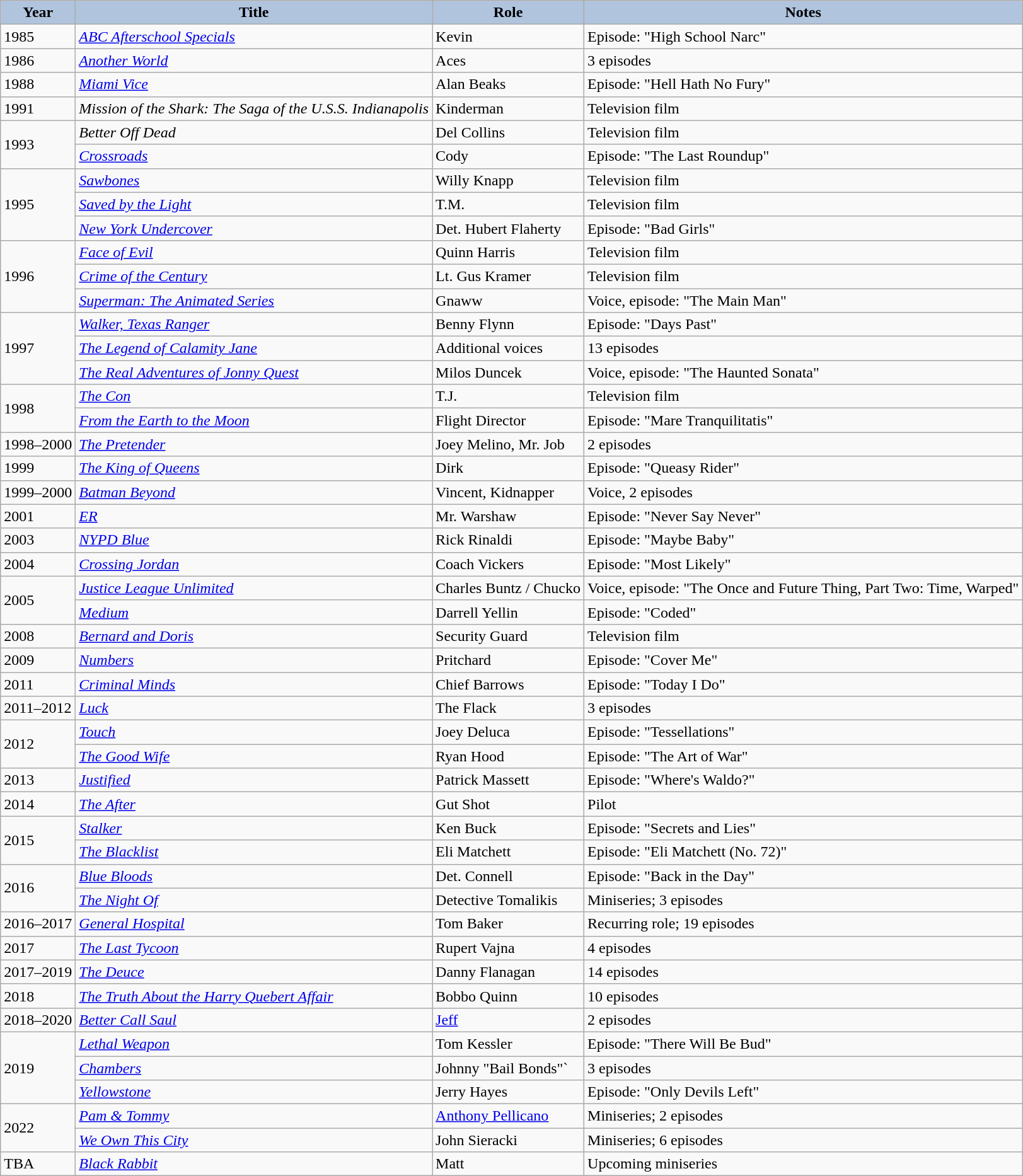<table class="wikitable">
<tr>
<th style="background:#b0c4de;">Year</th>
<th style="background:#b0c4de;">Title</th>
<th style="background:#b0c4de;">Role</th>
<th style="background:#b0c4de;">Notes</th>
</tr>
<tr>
<td>1985</td>
<td><em><a href='#'>ABC Afterschool Specials</a></em></td>
<td>Kevin</td>
<td>Episode: "High School Narc"</td>
</tr>
<tr>
<td>1986</td>
<td><em><a href='#'>Another World</a></em></td>
<td>Aces</td>
<td>3 episodes</td>
</tr>
<tr>
<td>1988</td>
<td><em><a href='#'>Miami Vice</a></em></td>
<td>Alan Beaks</td>
<td>Episode: "Hell Hath No Fury"</td>
</tr>
<tr>
<td>1991</td>
<td><em>Mission of the Shark: The Saga of the U.S.S. Indianapolis</em></td>
<td>Kinderman</td>
<td>Television film</td>
</tr>
<tr>
<td rowspan="2">1993</td>
<td><em>Better Off Dead</em></td>
<td>Del Collins</td>
<td>Television film</td>
</tr>
<tr>
<td><em><a href='#'>Crossroads</a></em></td>
<td>Cody</td>
<td>Episode: "The Last Roundup"</td>
</tr>
<tr>
<td rowspan="3">1995</td>
<td><em><a href='#'>Sawbones</a></em></td>
<td>Willy Knapp</td>
<td>Television film</td>
</tr>
<tr>
<td><em><a href='#'>Saved by the Light</a></em></td>
<td>T.M.</td>
<td>Television film</td>
</tr>
<tr>
<td><em><a href='#'>New York Undercover</a></em></td>
<td>Det. Hubert Flaherty</td>
<td>Episode: "Bad Girls"</td>
</tr>
<tr>
<td rowspan="3">1996</td>
<td><em><a href='#'>Face of Evil</a></em></td>
<td>Quinn Harris</td>
<td>Television film</td>
</tr>
<tr>
<td><em><a href='#'>Crime of the Century</a></em></td>
<td>Lt. Gus Kramer</td>
<td>Television film</td>
</tr>
<tr>
<td><em><a href='#'>Superman: The Animated Series</a></em></td>
<td>Gnaww</td>
<td>Voice, episode: "The Main Man"<em></em></td>
</tr>
<tr>
<td rowspan="3">1997</td>
<td><em><a href='#'>Walker, Texas Ranger</a></em></td>
<td>Benny Flynn</td>
<td>Episode: "Days Past"</td>
</tr>
<tr>
<td><em><a href='#'>The Legend of Calamity Jane</a></em></td>
<td>Additional voices</td>
<td>13 episodes</td>
</tr>
<tr>
<td><em><a href='#'>The Real Adventures of Jonny Quest</a></em></td>
<td>Milos Duncek</td>
<td>Voice, episode: "The Haunted Sonata"<em></em></td>
</tr>
<tr>
<td rowspan="2">1998</td>
<td><em><a href='#'>The Con</a></em></td>
<td>T.J.</td>
<td>Television film</td>
</tr>
<tr>
<td><em><a href='#'>From the Earth to the Moon</a></em></td>
<td>Flight Director</td>
<td>Episode: "Mare Tranquilitatis"</td>
</tr>
<tr>
<td>1998–2000</td>
<td><em><a href='#'>The Pretender</a></em></td>
<td>Joey Melino, Mr. Job</td>
<td>2 episodes</td>
</tr>
<tr>
<td>1999</td>
<td><em><a href='#'>The King of Queens</a></em></td>
<td>Dirk</td>
<td>Episode: "Queasy Rider"</td>
</tr>
<tr>
<td>1999–2000</td>
<td><em><a href='#'>Batman Beyond</a></em></td>
<td>Vincent, Kidnapper</td>
<td>Voice, 2 episodes<em></em></td>
</tr>
<tr>
<td>2001</td>
<td><em><a href='#'>ER</a></em></td>
<td>Mr. Warshaw</td>
<td>Episode: "Never Say Never"</td>
</tr>
<tr>
<td>2003</td>
<td><em><a href='#'>NYPD Blue</a></em></td>
<td>Rick Rinaldi</td>
<td>Episode: "Maybe Baby"</td>
</tr>
<tr>
<td>2004</td>
<td><em><a href='#'>Crossing Jordan</a></em></td>
<td>Coach Vickers</td>
<td>Episode: "Most Likely"</td>
</tr>
<tr>
<td rowspan="2">2005</td>
<td><em><a href='#'>Justice League Unlimited</a></em></td>
<td>Charles Buntz / Chucko</td>
<td>Voice, episode: "The Once and Future Thing, Part Two: Time, Warped"<em></em></td>
</tr>
<tr>
<td><em><a href='#'>Medium</a></em></td>
<td>Darrell Yellin</td>
<td>Episode: "Coded"</td>
</tr>
<tr>
<td>2008</td>
<td><em><a href='#'>Bernard and Doris</a></em></td>
<td>Security Guard</td>
<td>Television film</td>
</tr>
<tr>
<td>2009</td>
<td><em><a href='#'>Numbers</a></em></td>
<td>Pritchard</td>
<td>Episode: "Cover Me"</td>
</tr>
<tr>
<td>2011</td>
<td><em><a href='#'>Criminal Minds</a></em></td>
<td>Chief Barrows</td>
<td>Episode: "Today I Do"</td>
</tr>
<tr>
<td>2011–2012</td>
<td><em><a href='#'>Luck</a></em></td>
<td>The Flack</td>
<td>3 episodes</td>
</tr>
<tr>
<td rowspan="2">2012</td>
<td><em><a href='#'>Touch</a></em></td>
<td>Joey Deluca</td>
<td>Episode: "Tessellations"</td>
</tr>
<tr>
<td><em><a href='#'>The Good Wife</a></em></td>
<td>Ryan Hood</td>
<td>Episode: "The Art of War"</td>
</tr>
<tr>
<td>2013</td>
<td><em><a href='#'>Justified</a></em></td>
<td>Patrick Massett</td>
<td>Episode: "Where's Waldo?"</td>
</tr>
<tr>
<td>2014</td>
<td><em><a href='#'>The After</a></em></td>
<td>Gut Shot</td>
<td>Pilot</td>
</tr>
<tr>
<td rowspan="2">2015</td>
<td><em><a href='#'>Stalker</a></em></td>
<td>Ken Buck</td>
<td>Episode: "Secrets and Lies"</td>
</tr>
<tr>
<td><em><a href='#'>The Blacklist</a></em></td>
<td>Eli Matchett</td>
<td>Episode: "Eli Matchett (No. 72)"</td>
</tr>
<tr>
<td rowspan="2">2016</td>
<td><em><a href='#'>Blue Bloods</a></em></td>
<td>Det. Connell</td>
<td>Episode: "Back in the Day"</td>
</tr>
<tr>
<td><em><a href='#'>The Night Of</a></em></td>
<td>Detective Tomalikis</td>
<td>Miniseries; 3 episodes</td>
</tr>
<tr>
<td>2016–2017</td>
<td><em><a href='#'>General Hospital</a></em></td>
<td>Tom Baker</td>
<td>Recurring role; 19 episodes</td>
</tr>
<tr>
<td>2017</td>
<td><em><a href='#'>The Last Tycoon</a></em></td>
<td>Rupert Vajna</td>
<td>4 episodes</td>
</tr>
<tr>
<td>2017–2019</td>
<td><em><a href='#'>The Deuce</a></em></td>
<td>Danny Flanagan</td>
<td>14 episodes</td>
</tr>
<tr>
<td>2018</td>
<td><em><a href='#'>The Truth About the Harry Quebert Affair</a></em></td>
<td>Bobbo Quinn</td>
<td>10 episodes</td>
</tr>
<tr>
<td>2018–2020</td>
<td><em><a href='#'>Better Call Saul</a></em></td>
<td><a href='#'>Jeff</a></td>
<td>2 episodes</td>
</tr>
<tr>
<td rowspan="3">2019</td>
<td><em><a href='#'>Lethal Weapon</a></em></td>
<td>Tom Kessler</td>
<td>Episode: "There Will Be Bud"</td>
</tr>
<tr>
<td><em><a href='#'>Chambers</a></em></td>
<td>Johnny "Bail Bonds"`</td>
<td>3 episodes</td>
</tr>
<tr>
<td><em><a href='#'>Yellowstone</a></em></td>
<td>Jerry Hayes</td>
<td>Episode: "Only Devils Left"</td>
</tr>
<tr>
<td rowspan="2">2022</td>
<td><em><a href='#'>Pam & Tommy</a></em></td>
<td><a href='#'>Anthony Pellicano</a></td>
<td>Miniseries; 2 episodes</td>
</tr>
<tr>
<td><em><a href='#'>We Own This City</a></em></td>
<td>John Sieracki</td>
<td>Miniseries; 6 episodes</td>
</tr>
<tr>
<td>TBA</td>
<td><em><a href='#'>Black Rabbit</a></em></td>
<td>Matt</td>
<td>Upcoming miniseries</td>
</tr>
</table>
